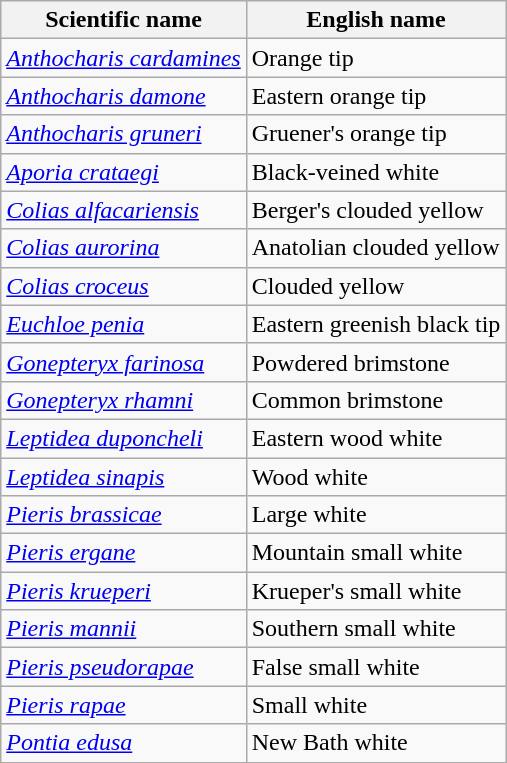<table class="wikitable sortable">
<tr>
<th>Scientific name</th>
<th>English name</th>
</tr>
<tr>
<td><em><a href='#'>Anthocharis cardamines</a></em></td>
<td>Orange tip</td>
</tr>
<tr>
<td><em><a href='#'>Anthocharis damone</a></em></td>
<td>Eastern orange tip</td>
</tr>
<tr>
<td><em><a href='#'>Anthocharis gruneri</a></em></td>
<td>Gruener's orange tip</td>
</tr>
<tr>
<td><em><a href='#'>Aporia crataegi</a></em></td>
<td>Black-veined white</td>
</tr>
<tr>
<td><em><a href='#'>Colias alfacariensis</a></em></td>
<td>Berger's clouded yellow</td>
</tr>
<tr>
<td><em><a href='#'>Colias aurorina</a></em></td>
<td>Anatolian clouded yellow</td>
</tr>
<tr>
<td><em><a href='#'>Colias croceus</a></em></td>
<td>Clouded yellow</td>
</tr>
<tr>
<td><em><a href='#'>Euchloe penia</a></em></td>
<td>Eastern greenish black tip</td>
</tr>
<tr>
<td><em><a href='#'>Gonepteryx farinosa</a></em></td>
<td>Powdered brimstone</td>
</tr>
<tr>
<td><em><a href='#'>Gonepteryx rhamni</a></em></td>
<td>Common brimstone</td>
</tr>
<tr>
<td><em><a href='#'>Leptidea duponcheli</a></em></td>
<td>Eastern wood white</td>
</tr>
<tr>
<td><em><a href='#'>Leptidea sinapis</a></em></td>
<td>Wood white</td>
</tr>
<tr>
<td><em><a href='#'>Pieris brassicae</a></em></td>
<td>Large white</td>
</tr>
<tr>
<td><em><a href='#'>Pieris ergane</a></em></td>
<td>Mountain small white</td>
</tr>
<tr>
<td><em><a href='#'>Pieris krueperi</a></em></td>
<td>Krueper's small white</td>
</tr>
<tr>
<td><em><a href='#'>Pieris mannii</a></em></td>
<td>Southern small white</td>
</tr>
<tr>
<td><em><a href='#'>Pieris pseudorapae</a></em></td>
<td>False small white</td>
</tr>
<tr>
<td><em><a href='#'>Pieris rapae</a></em></td>
<td>Small white</td>
</tr>
<tr>
<td><em><a href='#'>Pontia edusa</a></em></td>
<td>New Bath white</td>
</tr>
</table>
